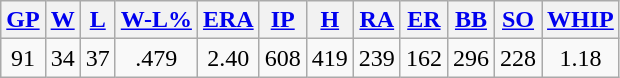<table class="wikitable">
<tr>
<th><a href='#'>GP</a></th>
<th><a href='#'>W</a></th>
<th><a href='#'>L</a></th>
<th><a href='#'>W-L%</a></th>
<th><a href='#'>ERA</a></th>
<th><a href='#'>IP</a></th>
<th><a href='#'>H</a></th>
<th><a href='#'>RA</a></th>
<th><a href='#'>ER</a></th>
<th><a href='#'>BB</a></th>
<th><a href='#'>SO</a></th>
<th><a href='#'>WHIP</a></th>
</tr>
<tr align=center>
<td>91</td>
<td>34</td>
<td>37</td>
<td>.479</td>
<td>2.40</td>
<td>608</td>
<td>419</td>
<td>239</td>
<td>162</td>
<td>296</td>
<td>228</td>
<td>1.18</td>
</tr>
</table>
